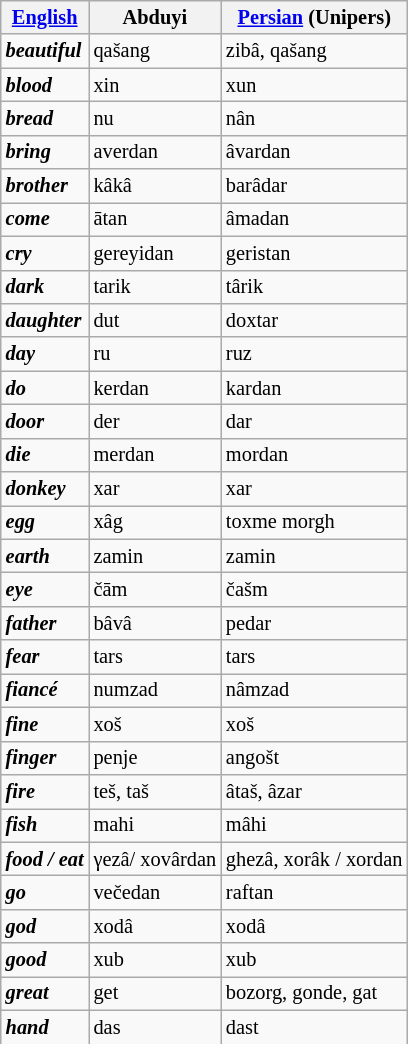<table class="wikitable" style="font-size: 85%">
<tr>
<th><a href='#'>English</a></th>
<th>Abduyi</th>
<th><a href='#'>Persian</a> (Unipers)</th>
</tr>
<tr>
<td><strong><em>beautiful</em></strong></td>
<td>qašang</td>
<td>zibâ, qašang</td>
</tr>
<tr>
<td><strong><em>blood</em></strong></td>
<td>xin</td>
<td>xun</td>
</tr>
<tr>
<td><strong><em>bread</em></strong></td>
<td>nu</td>
<td>nân</td>
</tr>
<tr>
<td><strong><em>bring</em></strong></td>
<td>averdan</td>
<td>âvardan</td>
</tr>
<tr>
<td><strong><em>brother</em></strong></td>
<td>kâkâ</td>
<td>barâdar</td>
</tr>
<tr>
<td><strong><em>come</em></strong></td>
<td>ātan</td>
<td>âmadan</td>
</tr>
<tr>
<td><strong><em>cry</em></strong></td>
<td>gereyidan</td>
<td>geristan</td>
</tr>
<tr>
<td><strong><em>dark</em></strong></td>
<td>tarik</td>
<td>târik</td>
</tr>
<tr>
<td><strong><em>daughter</em></strong></td>
<td>dut</td>
<td>doxtar</td>
</tr>
<tr>
<td><strong><em>day</em></strong></td>
<td>ru</td>
<td>ruz</td>
</tr>
<tr>
<td><strong><em>do</em></strong></td>
<td>kerdan</td>
<td>kardan</td>
</tr>
<tr>
<td><strong><em>door</em></strong></td>
<td>der</td>
<td>dar</td>
</tr>
<tr>
<td><strong><em>die</em></strong></td>
<td>merdan</td>
<td>mordan</td>
</tr>
<tr>
<td><strong><em>donkey</em></strong></td>
<td>xar</td>
<td>xar</td>
</tr>
<tr>
<td><strong><em>egg</em></strong></td>
<td>xâg</td>
<td>toxme morgh</td>
</tr>
<tr>
<td><strong><em>earth</em></strong></td>
<td>zamin</td>
<td>zamin</td>
</tr>
<tr>
<td><strong><em>eye</em></strong></td>
<td>čām</td>
<td>čašm</td>
</tr>
<tr>
<td><strong><em>father</em></strong></td>
<td>bâvâ</td>
<td>pedar</td>
</tr>
<tr>
<td><strong><em>fear</em></strong></td>
<td>tars</td>
<td>tars</td>
</tr>
<tr>
<td><strong><em>fiancé</em></strong></td>
<td>numzad</td>
<td>nâmzad</td>
</tr>
<tr>
<td><strong><em>fine</em></strong></td>
<td>xoš</td>
<td>xoš</td>
</tr>
<tr>
<td><strong><em>finger</em></strong></td>
<td>penje</td>
<td>angošt</td>
</tr>
<tr>
<td><strong><em>fire</em></strong></td>
<td>teš, taš</td>
<td>âtaš, âzar</td>
</tr>
<tr>
<td><strong><em>fish</em></strong></td>
<td>mahi</td>
<td>mâhi</td>
</tr>
<tr>
<td><strong><em>food / eat</em></strong></td>
<td>γezâ/ xovârdan</td>
<td>ghezâ, xorâk / xordan</td>
</tr>
<tr>
<td><strong><em>go</em></strong></td>
<td>večedan</td>
<td>raftan</td>
</tr>
<tr>
<td><strong><em>god</em></strong></td>
<td>xodâ</td>
<td>xodâ</td>
</tr>
<tr>
<td><strong><em>good</em></strong></td>
<td>xub</td>
<td>xub</td>
</tr>
<tr>
<td><strong><em>great</em></strong></td>
<td>get</td>
<td>bozorg, gonde, gat</td>
</tr>
<tr>
<td><strong><em>hand</em></strong></td>
<td>das</td>
<td>dast</td>
</tr>
<tr>
</tr>
</table>
